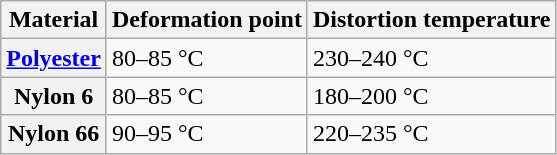<table class="wikitable plainrowheaders">
<tr>
<th scope="col">Material</th>
<th scope="col">Deformation point</th>
<th scope="col">Distortion temperature</th>
</tr>
<tr>
<th scope="row"><a href='#'>Polyester</a></th>
<td>80–85 °C</td>
<td>230–240 °C</td>
</tr>
<tr>
<th scope="row">Nylon 6</th>
<td>80–85 °C</td>
<td>180–200 °C</td>
</tr>
<tr>
<th scope="row">Nylon 66</th>
<td>90–95 °C</td>
<td>220–235 °C</td>
</tr>
</table>
